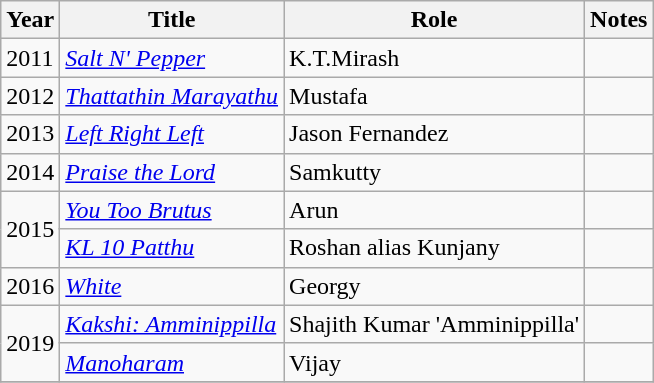<table class="wikitable sortable">
<tr>
<th>Year</th>
<th>Title</th>
<th>Role</th>
<th class="unsortable">Notes</th>
</tr>
<tr>
<td>2011</td>
<td><em><a href='#'>Salt N' Pepper</a></em></td>
<td>K.T.Mirash</td>
<td></td>
</tr>
<tr>
<td>2012</td>
<td><em><a href='#'>Thattathin Marayathu</a></em></td>
<td>Mustafa</td>
<td></td>
</tr>
<tr>
<td>2013</td>
<td><em><a href='#'>Left Right Left</a></em></td>
<td>Jason Fernandez</td>
<td></td>
</tr>
<tr>
<td>2014</td>
<td><em><a href='#'>Praise the Lord</a></em></td>
<td>Samkutty</td>
<td></td>
</tr>
<tr>
<td rowspan=2>2015</td>
<td><em><a href='#'>You Too Brutus</a></em></td>
<td>Arun</td>
<td></td>
</tr>
<tr>
<td><em><a href='#'>KL 10 Patthu</a></em></td>
<td>Roshan alias Kunjany</td>
<td></td>
</tr>
<tr>
<td>2016</td>
<td><em><a href='#'>White</a></em></td>
<td>Georgy</td>
<td></td>
</tr>
<tr>
<td rowspan=2>2019</td>
<td><em><a href='#'>Kakshi: Amminippilla</a></em></td>
<td>Shajith Kumar 'Amminippilla'</td>
<td></td>
</tr>
<tr>
<td><em><a href='#'>Manoharam</a></em></td>
<td>Vijay</td>
<td></td>
</tr>
<tr>
</tr>
</table>
